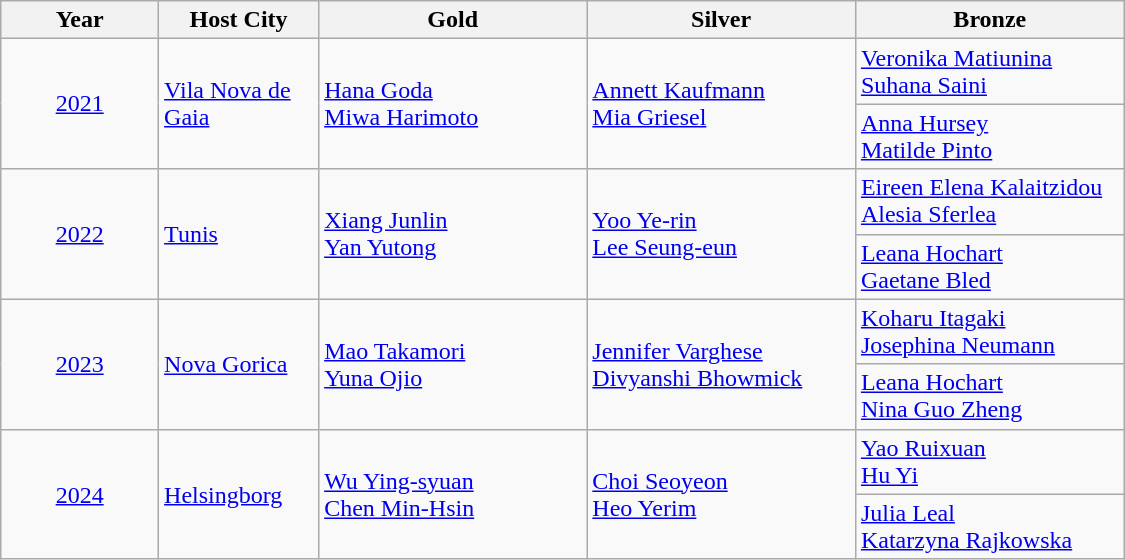<table class="wikitable" style="text-align: left; width: 750px;">
<tr>
<th width="100">Year</th>
<th width="100">Host City</th>
<th width="175">Gold</th>
<th width="175">Silver</th>
<th width="175">Bronze</th>
</tr>
<tr>
<td rowspan="2" style="text-align: center;"><a href='#'>2021</a></td>
<td rowspan="2"><a href='#'>Vila Nova de Gaia</a></td>
<td rowspan="2"> <a href='#'>Hana Goda</a><br> <a href='#'>Miwa Harimoto</a></td>
<td rowspan="2"> <a href='#'>Annett Kaufmann</a><br> <a href='#'>Mia Griesel</a></td>
<td> <a href='#'>Veronika Matiunina</a><br> <a href='#'>Suhana Saini</a></td>
</tr>
<tr>
<td> <a href='#'>Anna Hursey</a><br> <a href='#'>Matilde Pinto</a></td>
</tr>
<tr>
<td rowspan="2" style="text-align: center;"><a href='#'>2022</a></td>
<td rowspan="2"><a href='#'>Tunis</a></td>
<td rowspan="2"> <a href='#'>Xiang Junlin</a><br> <a href='#'>Yan Yutong</a></td>
<td rowspan="2"> <a href='#'>Yoo Ye-rin</a><br> <a href='#'>Lee Seung-eun</a></td>
<td> <a href='#'>Eireen Elena Kalaitzidou</a><br> <a href='#'>Alesia Sferlea</a></td>
</tr>
<tr>
<td> <a href='#'>Leana Hochart</a><br> <a href='#'>Gaetane Bled</a></td>
</tr>
<tr>
<td rowspan="2" style="text-align: center;"><a href='#'>2023</a></td>
<td rowspan="2"><a href='#'>Nova Gorica</a></td>
<td rowspan=2> <a href='#'>Mao Takamori</a><br> <a href='#'>Yuna Ojio</a></td>
<td rowspan=2> <a href='#'>Jennifer Varghese</a><br> <a href='#'>Divyanshi Bhowmick</a></td>
<td> <a href='#'>Koharu Itagaki</a><br> <a href='#'>Josephina Neumann</a></td>
</tr>
<tr>
<td> <a href='#'>Leana Hochart</a><br> <a href='#'>Nina Guo Zheng</a></td>
</tr>
<tr>
<td rowspan="2" style="text-align: center;"><a href='#'>2024</a></td>
<td rowspan="2"><a href='#'>Helsingborg</a></td>
<td rowspan="2"> <a href='#'>Wu Ying-syuan</a><br> <a href='#'>Chen Min-Hsin</a></td>
<td rowspan="2"> <a href='#'>Choi Seoyeon</a><br> <a href='#'>Heo Yerim</a></td>
<td> <a href='#'>Yao Ruixuan</a><br> <a href='#'>Hu Yi</a></td>
</tr>
<tr>
<td> <a href='#'>Julia Leal</a><br> <a href='#'>Katarzyna Rajkowska</a></td>
</tr>
</table>
